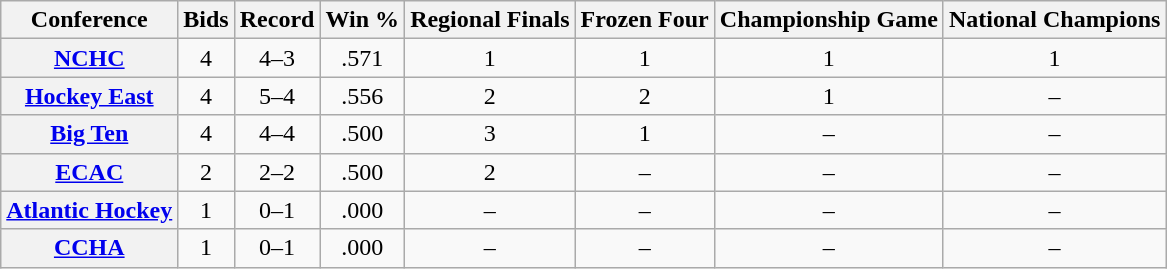<table class="wikitable sortable plainrowheaders" style="text-align:center">
<tr>
<th scope="col">Conference</th>
<th scope="col">Bids</th>
<th scope="col">Record</th>
<th scope="col">Win %</th>
<th scope="col">Regional Finals</th>
<th scope="col">Frozen Four</th>
<th scope="col">Championship Game</th>
<th scope="col">National Champions</th>
</tr>
<tr>
<th scope="row"><a href='#'>NCHC</a></th>
<td>4</td>
<td>4–3</td>
<td>.571</td>
<td>1</td>
<td>1</td>
<td>1</td>
<td>1</td>
</tr>
<tr>
<th scope="row"><a href='#'>Hockey East</a></th>
<td>4</td>
<td>5–4</td>
<td>.556</td>
<td>2</td>
<td>2</td>
<td>1</td>
<td>–</td>
</tr>
<tr>
<th scope="row"><a href='#'>Big Ten</a></th>
<td>4</td>
<td>4–4</td>
<td>.500</td>
<td>3</td>
<td>1</td>
<td>–</td>
<td>–</td>
</tr>
<tr>
<th scope="row"><a href='#'>ECAC</a></th>
<td>2</td>
<td>2–2</td>
<td>.500</td>
<td>2</td>
<td>–</td>
<td>–</td>
<td>–</td>
</tr>
<tr>
<th scope="row"><a href='#'>Atlantic Hockey</a></th>
<td>1</td>
<td>0–1</td>
<td>.000</td>
<td>–</td>
<td>–</td>
<td>–</td>
<td>–</td>
</tr>
<tr>
<th scope="row"><a href='#'>CCHA</a></th>
<td>1</td>
<td>0–1</td>
<td>.000</td>
<td>–</td>
<td>–</td>
<td>–</td>
<td>–</td>
</tr>
</table>
